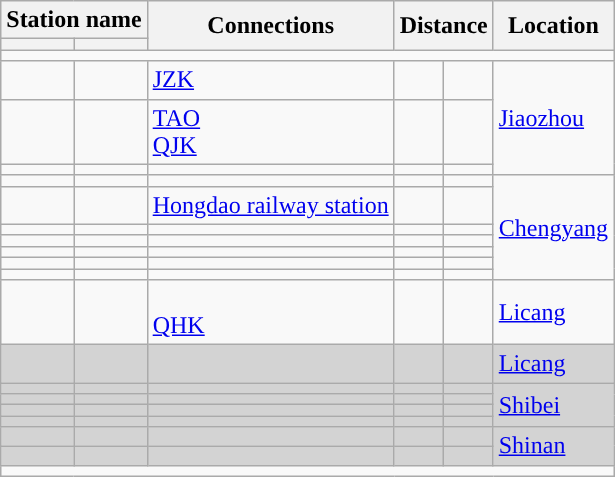<table class="wikitable">
<tr>
<th colspan=2>Station name</th>
<th rowspan=2>Connections</th>
<th colspan="2" rowspan="2">Distance<br></th>
<th rowspan=2>Location</th>
</tr>
<tr>
<th></th>
<th></th>
</tr>
<tr style="background:#">
<td colspan = "6"></td>
</tr>
<tr>
<td></td>
<td></td>
<td> <a href='#'>JZK</a></td>
<td></td>
<td></td>
<td rowspan="3"><a href='#'>Jiaozhou</a></td>
</tr>
<tr>
<td></td>
<td></td>
<td> <a href='#'>TAO</a><br> <a href='#'>QJK</a></td>
<td></td>
<td></td>
</tr>
<tr>
<td></td>
<td></td>
<td></td>
<td></td>
<td></td>
</tr>
<tr>
<td></td>
<td></td>
<td></td>
<td></td>
<td></td>
<td rowspan="7"><a href='#'>Chengyang</a></td>
</tr>
<tr>
<td></td>
<td></td>
<td> <a href='#'>Hongdao railway station</a></td>
<td></td>
<td></td>
</tr>
<tr>
<td></td>
<td></td>
<td></td>
<td></td>
<td></td>
</tr>
<tr>
<td></td>
<td></td>
<td></td>
<td></td>
<td></td>
</tr>
<tr>
<td></td>
<td></td>
<td></td>
<td></td>
<td></td>
</tr>
<tr>
<td></td>
<td></td>
<td></td>
<td></td>
<td></td>
</tr>
<tr>
<td></td>
<td></td>
<td></td>
<td></td>
<td></td>
</tr>
<tr>
<td></td>
<td></td>
<td> <br> <a href='#'>QHK</a></td>
<td></td>
<td></td>
<td><a href='#'>Licang</a></td>
</tr>
<tr bgcolor="lightgrey">
<td></td>
<td></td>
<td></td>
<td></td>
<td></td>
<td><a href='#'>Licang</a></td>
</tr>
<tr bgcolor="lightgrey">
<td></td>
<td></td>
<td></td>
<td></td>
<td></td>
<td rowspan="4"><a href='#'>Shibei</a></td>
</tr>
<tr bgcolor="lightgrey">
<td></td>
<td></td>
<td></td>
<td></td>
<td></td>
</tr>
<tr bgcolor="lightgrey">
<td></td>
<td></td>
<td></td>
<td></td>
<td></td>
</tr>
<tr bgcolor="lightgrey">
<td></td>
<td></td>
<td></td>
<td></td>
<td></td>
</tr>
<tr bgcolor="lightgrey">
<td></td>
<td></td>
<td></td>
<td></td>
<td></td>
<td rowspan="2"><a href='#'>Shinan</a></td>
</tr>
<tr bgcolor="lightgrey">
<td></td>
<td></td>
<td> </td>
<td></td>
<td></td>
</tr>
<tr style="background:#">
<td colspan = "6"></td>
</tr>
</table>
